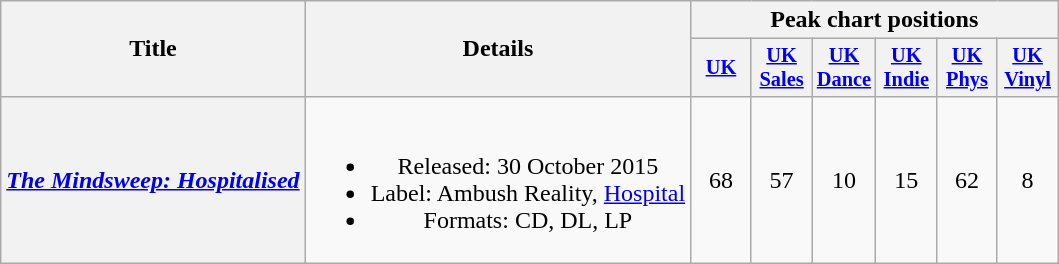<table class="wikitable plainrowheaders" style="text-align:center;">
<tr>
<th scope="col" rowspan="2">Title</th>
<th scope="col" rowspan="2">Details</th>
<th scope="col" colspan="6">Peak chart positions</th>
</tr>
<tr>
<th scope="col" style="width:2.5em;font-size:85%;"><a href='#'>UK</a><br></th>
<th scope="col" style="width:2.5em;font-size:85%;"><a href='#'>UK<br>Sales</a><br></th>
<th scope="col" style="width:2.5em;font-size:85%;"><a href='#'>UK<br>Dance</a><br></th>
<th scope="col" style="width:2.5em;font-size:85%;"><a href='#'>UK<br>Indie</a><br></th>
<th scope="col" style="width:2.5em;font-size:85%;"><a href='#'>UK<br>Phys</a><br></th>
<th scope="col" style="width:2.5em;font-size:85%;"><a href='#'>UK<br>Vinyl</a><br></th>
</tr>
<tr>
<th scope="row"><em><a href='#'>The Mindsweep: Hospitalised</a></em></th>
<td><br><ul><li>Released: 30 October 2015</li><li>Label: Ambush Reality, <a href='#'>Hospital</a></li><li>Formats: CD, DL, LP</li></ul></td>
<td>68</td>
<td>57</td>
<td>10</td>
<td>15</td>
<td>62</td>
<td>8</td>
</tr>
</table>
